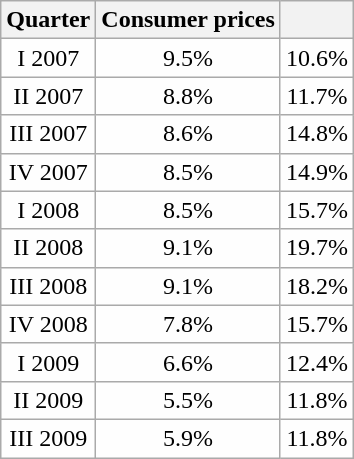<table class="wikitable" style="background: #FEFEFE; border: thin solid orange; margin-right: 1em; line-height=1">
<tr>
<th>Quarter</th>
<th>Consumer prices</th>
<th></th>
</tr>
<tr align=center>
<td>I 2007</td>
<td>9.5%</td>
<td>10.6%</td>
</tr>
<tr align=center>
<td>II 2007</td>
<td>8.8%</td>
<td>11.7%</td>
</tr>
<tr align=center>
<td>III 2007</td>
<td>8.6%</td>
<td>14.8%</td>
</tr>
<tr align=center>
<td>IV 2007</td>
<td>8.5%</td>
<td>14.9%</td>
</tr>
<tr align=center>
<td>I 2008</td>
<td>8.5%</td>
<td>15.7%</td>
</tr>
<tr align=center>
<td>II 2008</td>
<td>9.1%</td>
<td>19.7%</td>
</tr>
<tr align=center>
<td>III 2008</td>
<td>9.1%</td>
<td>18.2%</td>
</tr>
<tr align=center>
<td>IV 2008</td>
<td>7.8%</td>
<td>15.7%</td>
</tr>
<tr align=center>
<td>I 2009</td>
<td>6.6%</td>
<td>12.4%</td>
</tr>
<tr align=center>
<td>II 2009</td>
<td>5.5%</td>
<td>11.8%</td>
</tr>
<tr align=center>
<td>III 2009</td>
<td>5.9%</td>
<td>11.8%</td>
</tr>
</table>
